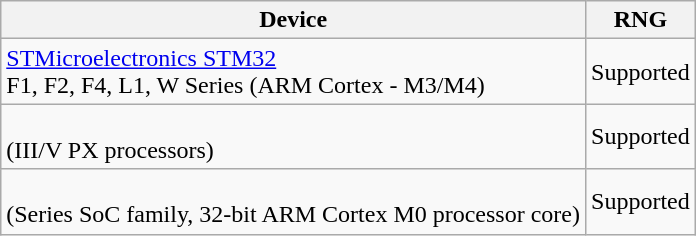<table class="wikitable">
<tr>
<th>Device</th>
<th>RNG</th>
</tr>
<tr>
<td><a href='#'>STMicroelectronics STM32</a><br>F1, F2, F4, L1, W Series (ARM Cortex - M3/M4)</td>
<td>Supported</td>
</tr>
<tr>
<td><br>(III/V PX processors)</td>
<td>Supported</td>
</tr>
<tr>
<td> <br>(Series SoC family, 32-bit ARM Cortex M0 processor core)</td>
<td>Supported</td>
</tr>
</table>
